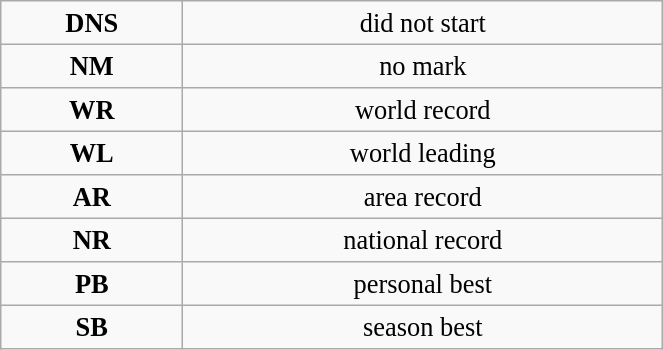<table class="wikitable" style=" text-align:center; font-size:110%;" width="35%">
<tr>
<td><strong>DNS</strong></td>
<td>did not start</td>
</tr>
<tr>
<td><strong>NM</strong></td>
<td>no mark</td>
</tr>
<tr>
<td><strong>WR</strong></td>
<td>world record</td>
</tr>
<tr>
<td><strong>WL</strong></td>
<td>world leading</td>
</tr>
<tr>
<td><strong>AR</strong></td>
<td>area record</td>
</tr>
<tr>
<td><strong>NR</strong></td>
<td>national record</td>
</tr>
<tr>
<td><strong>PB</strong></td>
<td>personal best</td>
</tr>
<tr>
<td><strong>SB</strong></td>
<td>season best</td>
</tr>
</table>
